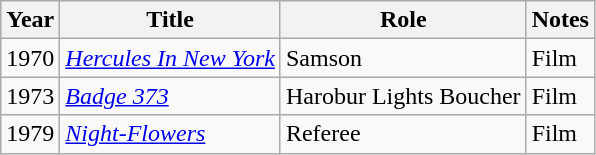<table class="wikitable sortable">
<tr>
<th>Year</th>
<th>Title</th>
<th>Role</th>
<th class="unsortable">Notes</th>
</tr>
<tr>
<td>1970</td>
<td><em><a href='#'>Hercules In New York</a></em></td>
<td>Samson</td>
<td>Film</td>
</tr>
<tr>
<td>1973</td>
<td><em><a href='#'>Badge 373</a></em></td>
<td>Harobur Lights Boucher</td>
<td>Film</td>
</tr>
<tr>
<td>1979</td>
<td><em><a href='#'>Night-Flowers</a></em></td>
<td>Referee</td>
<td>Film</td>
</tr>
</table>
